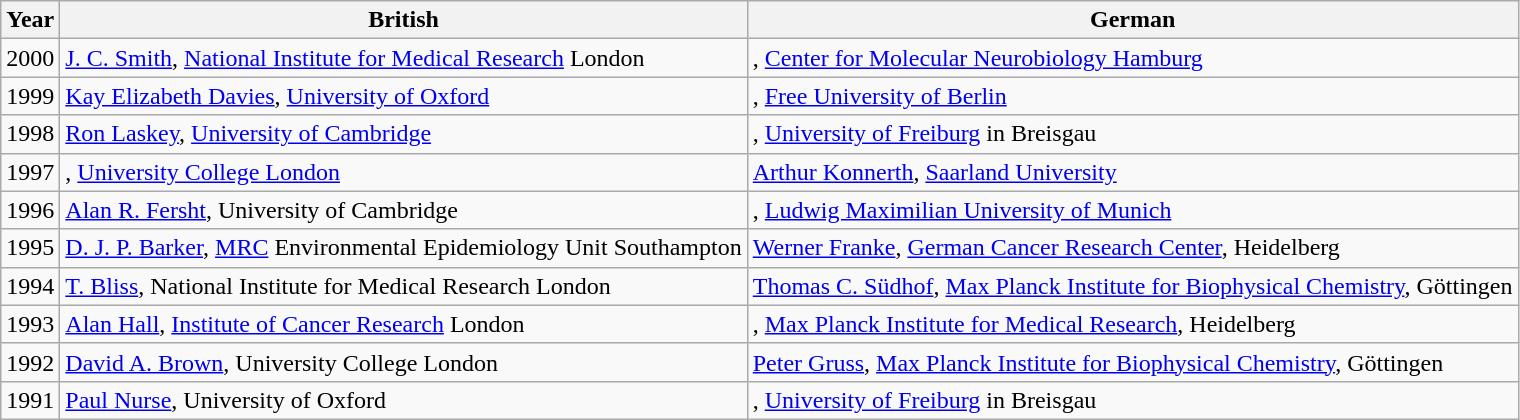<table class="wikitable">
<tr>
<th>Year</th>
<th>British</th>
<th>German</th>
</tr>
<tr>
<td>2000</td>
<td><a href='#'>J. C. Smith</a>, <a href='#'>National Institute for Medical Research</a> London</td>
<td>, <a href='#'>Center for Molecular Neurobiology Hamburg</a></td>
</tr>
<tr>
<td>1999</td>
<td><a href='#'>Kay Elizabeth Davies</a>, <a href='#'>University of Oxford</a></td>
<td>, <a href='#'>Free University of Berlin</a></td>
</tr>
<tr>
<td>1998</td>
<td><a href='#'>Ron Laskey</a>, <a href='#'>University of Cambridge</a></td>
<td>, <a href='#'>University of Freiburg</a> in Breisgau</td>
</tr>
<tr>
<td>1997</td>
<td>, <a href='#'>University College London</a></td>
<td><a href='#'>Arthur Konnerth</a>, <a href='#'>Saarland University</a></td>
</tr>
<tr>
<td>1996</td>
<td><a href='#'>Alan R. Fersht</a>, University of Cambridge</td>
<td>, <a href='#'>Ludwig Maximilian University of Munich</a></td>
</tr>
<tr>
<td>1995</td>
<td><a href='#'>D. J. P. Barker</a>, <a href='#'>MRC</a> Environmental Epidemiology Unit Southampton</td>
<td><a href='#'>Werner Franke</a>, <a href='#'>German Cancer Research Center</a>, Heidelberg</td>
</tr>
<tr>
<td>1994</td>
<td><a href='#'>T. Bliss</a>, National Institute for Medical Research London</td>
<td><a href='#'>Thomas C. Südhof</a>, <a href='#'>Max Planck Institute for Biophysical Chemistry</a>, Göttingen</td>
</tr>
<tr>
<td>1993</td>
<td><a href='#'>Alan Hall</a>, <a href='#'>Institute of Cancer Research</a> London</td>
<td>, <a href='#'>Max Planck Institute for Medical Research</a>, Heidelberg</td>
</tr>
<tr>
<td>1992</td>
<td><a href='#'>David A. Brown</a>, University College London</td>
<td><a href='#'>Peter Gruss</a>, <a href='#'>Max Planck Institute for Biophysical Chemistry</a>, Göttingen</td>
</tr>
<tr>
<td>1991</td>
<td><a href='#'>Paul Nurse</a>, University of Oxford</td>
<td>, <a href='#'>University of Freiburg</a> in Breisgau</td>
</tr>
</table>
